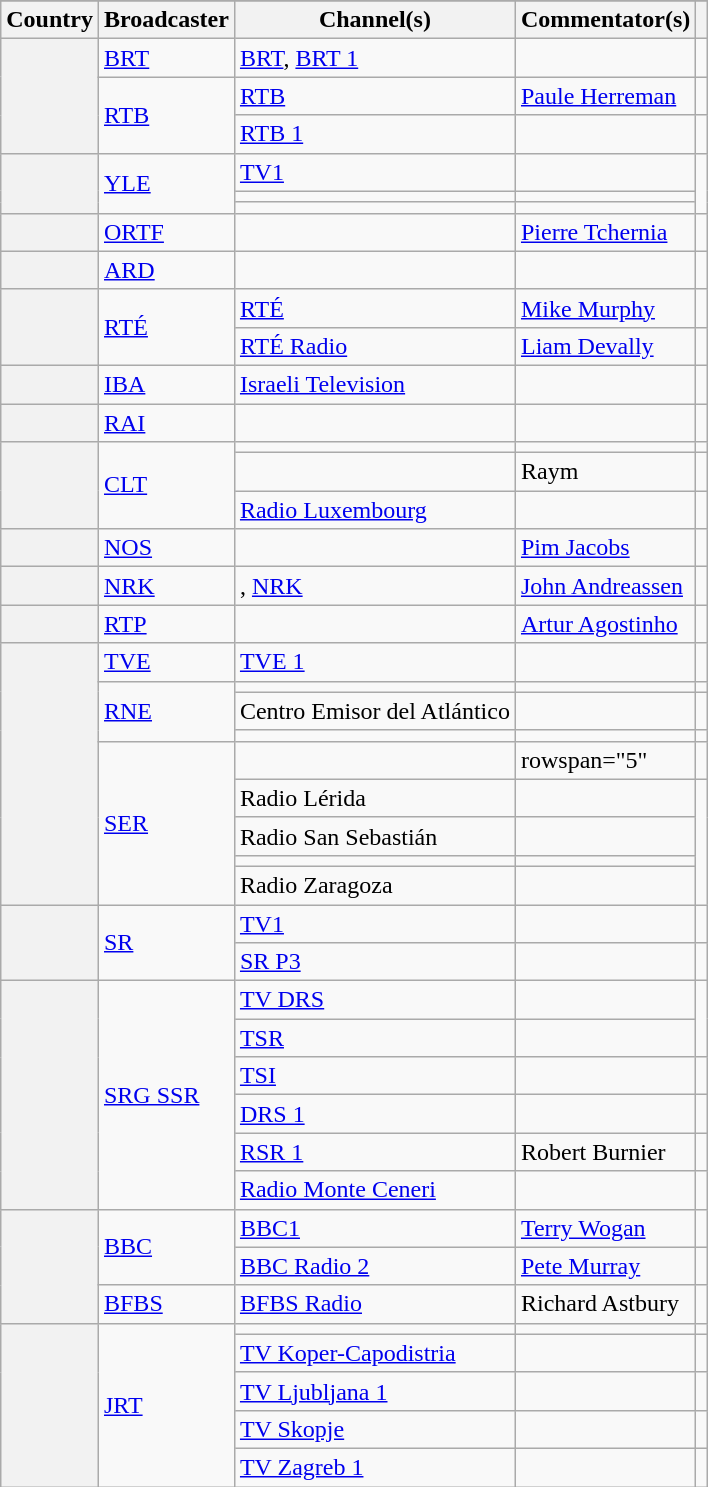<table class="wikitable plainrowheaders">
<tr>
</tr>
<tr>
<th scope="col">Country</th>
<th scope="col">Broadcaster</th>
<th scope="col">Channel(s)</th>
<th scope="col">Commentator(s)</th>
<th scope="col"></th>
</tr>
<tr>
<th scope="rowgroup" rowspan="3"></th>
<td><a href='#'>BRT</a></td>
<td><a href='#'>BRT</a>, <a href='#'>BRT 1</a></td>
<td></td>
<td style="text-align:center"></td>
</tr>
<tr>
<td rowspan="2"><a href='#'>RTB</a></td>
<td><a href='#'>RTB</a></td>
<td><a href='#'>Paule Herreman</a></td>
<td style="text-align:center"></td>
</tr>
<tr>
<td><a href='#'>RTB 1</a></td>
<td></td>
<td style="text-align:center"></td>
</tr>
<tr>
<th scope="rowgroup" rowspan="3"></th>
<td rowspan="3"><a href='#'>YLE</a></td>
<td><a href='#'>TV1</a></td>
<td></td>
<td style="text-align:center" rowspan="3"></td>
</tr>
<tr>
<td></td>
<td></td>
</tr>
<tr>
<td></td>
<td></td>
</tr>
<tr>
<th scope="row"></th>
<td><a href='#'>ORTF</a></td>
<td></td>
<td><a href='#'>Pierre Tchernia</a></td>
<td style="text-align:center"></td>
</tr>
<tr>
<th scope="row"></th>
<td><a href='#'>ARD</a></td>
<td></td>
<td></td>
<td style="text-align:center"></td>
</tr>
<tr>
<th scope="rowgroup" rowspan="2"></th>
<td rowspan="2"><a href='#'>RTÉ</a></td>
<td><a href='#'>RTÉ</a></td>
<td><a href='#'>Mike Murphy</a></td>
<td style="text-align:center"></td>
</tr>
<tr>
<td><a href='#'>RTÉ Radio</a></td>
<td><a href='#'>Liam Devally</a></td>
<td style="text-align:center"></td>
</tr>
<tr>
<th scope="row"></th>
<td><a href='#'>IBA</a></td>
<td><a href='#'>Israeli Television</a></td>
<td></td>
<td style="text-align:center"></td>
</tr>
<tr>
<th scope="row"></th>
<td><a href='#'>RAI</a></td>
<td></td>
<td></td>
<td style="text-align:center"></td>
</tr>
<tr>
<th scope="rowgroup" rowspan="3"></th>
<td rowspan="3"><a href='#'>CLT</a></td>
<td></td>
<td></td>
<td style="text-align:center"></td>
</tr>
<tr>
<td></td>
<td>Raym</td>
<td style="text-align:center"></td>
</tr>
<tr>
<td><a href='#'>Radio Luxembourg</a></td>
<td></td>
<td style="text-align:center"></td>
</tr>
<tr>
<th scope="row"></th>
<td><a href='#'>NOS</a></td>
<td></td>
<td><a href='#'>Pim Jacobs</a></td>
<td style="text-align:center"></td>
</tr>
<tr>
<th scope="row"></th>
<td><a href='#'>NRK</a></td>
<td>, <a href='#'>NRK</a></td>
<td><a href='#'>John Andreassen</a></td>
<td style="text-align:center"></td>
</tr>
<tr>
<th scope="row"></th>
<td><a href='#'>RTP</a></td>
<td></td>
<td><a href='#'>Artur Agostinho</a></td>
<td style="text-align:center"></td>
</tr>
<tr>
<th scope="rowgroup" rowspan="9"></th>
<td><a href='#'>TVE</a></td>
<td><a href='#'>TVE 1</a></td>
<td></td>
<td style="text-align:center"></td>
</tr>
<tr>
<td rowspan="3"><a href='#'>RNE</a></td>
<td></td>
<td></td>
<td style="text-align:center"></td>
</tr>
<tr>
<td>Centro Emisor del Atlántico</td>
<td></td>
<td style="text-align:center"></td>
</tr>
<tr>
<td></td>
<td></td>
<td style="text-align:center"></td>
</tr>
<tr>
<td rowspan="5"><a href='#'>SER</a></td>
<td></td>
<td>rowspan="5" </td>
<td style="text-align:center"></td>
</tr>
<tr>
<td>Radio Lérida</td>
<td style="text-align:center"></td>
</tr>
<tr>
<td>Radio San Sebastián</td>
<td style="text-align:center"></td>
</tr>
<tr>
<td></td>
<td style="text-align:center"></td>
</tr>
<tr>
<td>Radio Zaragoza</td>
<td style="text-align:center"></td>
</tr>
<tr>
<th scope="rowgroup" rowspan="2"></th>
<td rowspan="2"><a href='#'>SR</a></td>
<td><a href='#'>TV1</a></td>
<td></td>
<td style="text-align:center"></td>
</tr>
<tr>
<td><a href='#'>SR P3</a></td>
<td></td>
<td style="text-align:center"></td>
</tr>
<tr>
<th scope="rowgroup" rowspan="6"></th>
<td rowspan="6"><a href='#'>SRG SSR</a></td>
<td><a href='#'>TV DRS</a></td>
<td></td>
<td style="text-align:center" rowspan="2"></td>
</tr>
<tr>
<td><a href='#'>TSR</a></td>
<td></td>
</tr>
<tr>
<td><a href='#'>TSI</a></td>
<td></td>
<td style="text-align:center"></td>
</tr>
<tr>
<td><a href='#'>DRS 1</a></td>
<td></td>
<td style="text-align:center"></td>
</tr>
<tr>
<td><a href='#'>RSR 1</a></td>
<td>Robert Burnier</td>
<td style="text-align:center"></td>
</tr>
<tr>
<td><a href='#'>Radio Monte Ceneri</a></td>
<td></td>
<td style="text-align:center"></td>
</tr>
<tr>
<th scope="rowgroup" rowspan="3"></th>
<td rowspan="2"><a href='#'>BBC</a></td>
<td><a href='#'>BBC1</a></td>
<td><a href='#'>Terry Wogan</a></td>
<td style="text-align:center"></td>
</tr>
<tr>
<td><a href='#'>BBC Radio 2</a></td>
<td><a href='#'>Pete Murray</a></td>
<td style="text-align:center"></td>
</tr>
<tr>
<td><a href='#'>BFBS</a></td>
<td><a href='#'>BFBS Radio</a></td>
<td>Richard Astbury</td>
<td style="text-align:center"></td>
</tr>
<tr>
<th scope="rowgroup" rowspan="5"></th>
<td rowspan="5"><a href='#'>JRT</a></td>
<td></td>
<td></td>
<td style="text-align:center"></td>
</tr>
<tr>
<td><a href='#'>TV Koper-Capodistria</a></td>
<td></td>
<td style="text-align:center"></td>
</tr>
<tr>
<td><a href='#'>TV Ljubljana 1</a></td>
<td></td>
<td style="text-align:center"></td>
</tr>
<tr>
<td><a href='#'>TV Skopje</a></td>
<td></td>
<td style="text-align:center"></td>
</tr>
<tr>
<td><a href='#'>TV Zagreb 1</a></td>
<td></td>
<td style="text-align:center"></td>
</tr>
</table>
